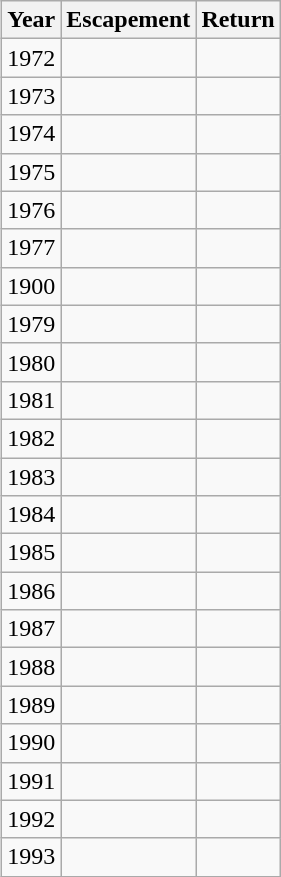<table class="wikitable sortable" style="text-align: right; float: right;" border="1">
<tr>
<th>Year</th>
<th>Escapement</th>
<th>Return</th>
</tr>
<tr>
<td>1972</td>
<td></td>
<td></td>
</tr>
<tr>
<td>1973</td>
<td></td>
<td></td>
</tr>
<tr>
<td>1974</td>
<td></td>
<td></td>
</tr>
<tr>
<td>1975</td>
<td></td>
<td></td>
</tr>
<tr>
<td>1976</td>
<td></td>
<td></td>
</tr>
<tr>
<td>1977</td>
<td></td>
<td></td>
</tr>
<tr>
<td>1900</td>
<td></td>
<td></td>
</tr>
<tr>
<td>1979</td>
<td></td>
<td></td>
</tr>
<tr>
<td>1980</td>
<td></td>
<td></td>
</tr>
<tr>
<td>1981</td>
<td></td>
<td></td>
</tr>
<tr>
<td>1982</td>
<td></td>
<td></td>
</tr>
<tr>
<td>1983</td>
<td></td>
<td></td>
</tr>
<tr>
<td>1984</td>
<td></td>
<td></td>
</tr>
<tr>
<td>1985</td>
<td></td>
<td></td>
</tr>
<tr>
<td>1986</td>
<td></td>
<td></td>
</tr>
<tr>
<td>1987</td>
<td></td>
<td></td>
</tr>
<tr>
<td>1988</td>
<td></td>
<td></td>
</tr>
<tr>
<td>1989</td>
<td></td>
<td></td>
</tr>
<tr>
<td>1990</td>
<td></td>
<td></td>
</tr>
<tr>
<td>1991</td>
<td></td>
<td></td>
</tr>
<tr>
<td>1992</td>
<td></td>
<td></td>
</tr>
<tr>
<td>1993</td>
<td></td>
<td></td>
</tr>
</table>
